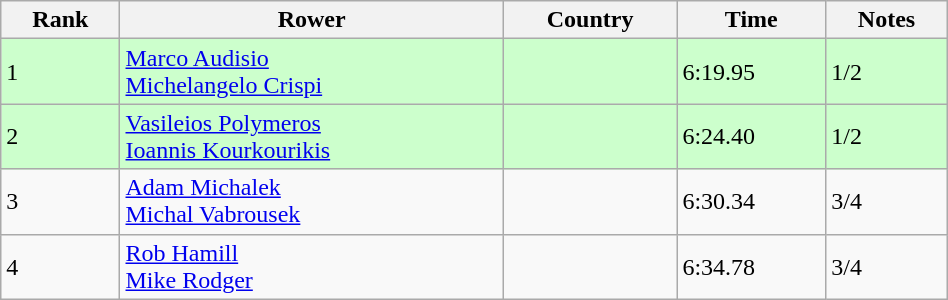<table class="wikitable sortable" width=50%>
<tr>
<th>Rank</th>
<th>Rower</th>
<th>Country</th>
<th>Time</th>
<th>Notes</th>
</tr>
<tr bgcolor=ccffcc>
<td>1</td>
<td><a href='#'>Marco Audisio</a> <br> <a href='#'>Michelangelo Crispi</a></td>
<td></td>
<td>6:19.95</td>
<td>1/2</td>
</tr>
<tr bgcolor=ccffcc>
<td>2</td>
<td><a href='#'>Vasileios Polymeros</a> <br> <a href='#'>Ioannis Kourkourikis</a></td>
<td></td>
<td>6:24.40</td>
<td>1/2</td>
</tr>
<tr>
<td>3</td>
<td><a href='#'>Adam Michalek</a><br><a href='#'>Michal Vabrousek</a></td>
<td></td>
<td>6:30.34</td>
<td>3/4</td>
</tr>
<tr>
<td>4</td>
<td><a href='#'>Rob Hamill</a> <br><a href='#'>Mike Rodger</a></td>
<td></td>
<td>6:34.78</td>
<td>3/4</td>
</tr>
</table>
